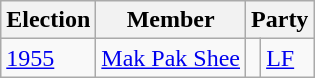<table class="wikitable">
<tr>
<th>Election</th>
<th>Member</th>
<th colspan=2>Party</th>
</tr>
<tr>
<td><a href='#'>1955</a></td>
<td><a href='#'>Mak Pak Shee</a></td>
<td bgcolor=></td>
<td><a href='#'>LF</a></td>
</tr>
</table>
